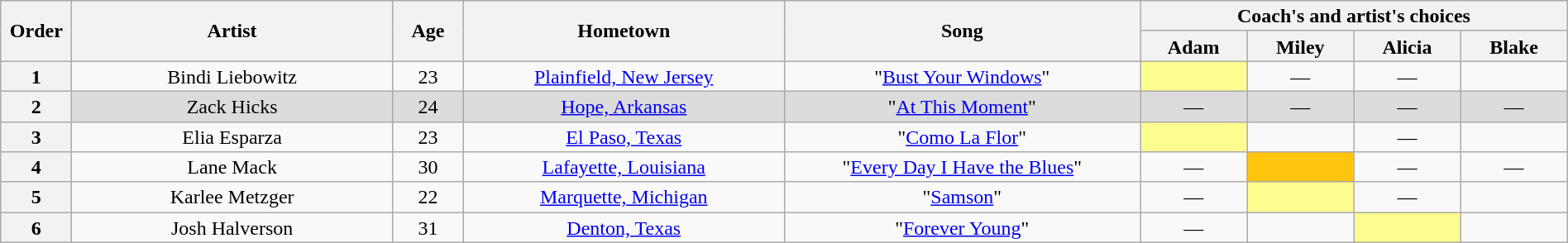<table class="wikitable" style="text-align:center; line-height:17px; width:100%;">
<tr>
<th scope="col" rowspan="2" style="width:04%;">Order</th>
<th scope="col" rowspan="2" style="width:18%;">Artist</th>
<th scope="col" rowspan="2" style="width:04%;">Age</th>
<th scope="col" rowspan="2" style="width:18%;">Hometown</th>
<th scope="col" rowspan="2" style="width:20%;">Song</th>
<th scope="col" colspan="4" style="width:24%;">Coach's and artist's choices</th>
</tr>
<tr>
<th style="width:06%;">Adam</th>
<th style="width:06%;">Miley</th>
<th style="width:06%;">Alicia</th>
<th style="width:06%;">Blake</th>
</tr>
<tr>
<th>1</th>
<td>Bindi Liebowitz</td>
<td>23</td>
<td><a href='#'>Plainfield, New Jersey</a></td>
<td>"<a href='#'>Bust Your Windows</a>"</td>
<td style="background:#fdfc8f;"><strong></strong></td>
<td>—</td>
<td>—</td>
<td><strong></strong></td>
</tr>
<tr style="background:#DCDCDC;">
<th>2</th>
<td>Zack Hicks</td>
<td>24</td>
<td><a href='#'>Hope, Arkansas</a></td>
<td>"<a href='#'>At This Moment</a>"</td>
<td>—</td>
<td>—</td>
<td>—</td>
<td>—</td>
</tr>
<tr>
<th>3</th>
<td>Elia Esparza</td>
<td>23</td>
<td><a href='#'>El Paso, Texas</a></td>
<td>"<a href='#'>Como La Flor</a>"</td>
<td style="background:#fdfc8f;"><strong></strong></td>
<td><strong></strong></td>
<td>—</td>
<td><strong></strong></td>
</tr>
<tr>
<th>4</th>
<td>Lane Mack</td>
<td>30</td>
<td><a href='#'>Lafayette, Louisiana</a></td>
<td>"<a href='#'>Every Day I Have the Blues</a>"</td>
<td>—</td>
<td style="background:#FFC40C;"><strong></strong></td>
<td>—</td>
<td>—</td>
</tr>
<tr>
<th>5</th>
<td>Karlee Metzger</td>
<td>22</td>
<td><a href='#'>Marquette, Michigan</a></td>
<td>"<a href='#'>Samson</a>"</td>
<td>—</td>
<td style="background:#fdfc8f;"><strong></strong></td>
<td>—</td>
<td><strong></strong></td>
</tr>
<tr>
<th>6</th>
<td>Josh Halverson</td>
<td>31</td>
<td><a href='#'>Denton, Texas</a></td>
<td>"<a href='#'>Forever Young</a>"</td>
<td>—</td>
<td><strong></strong></td>
<td style="background:#fdfc8f;"><strong></strong></td>
<td><strong></strong></td>
</tr>
</table>
